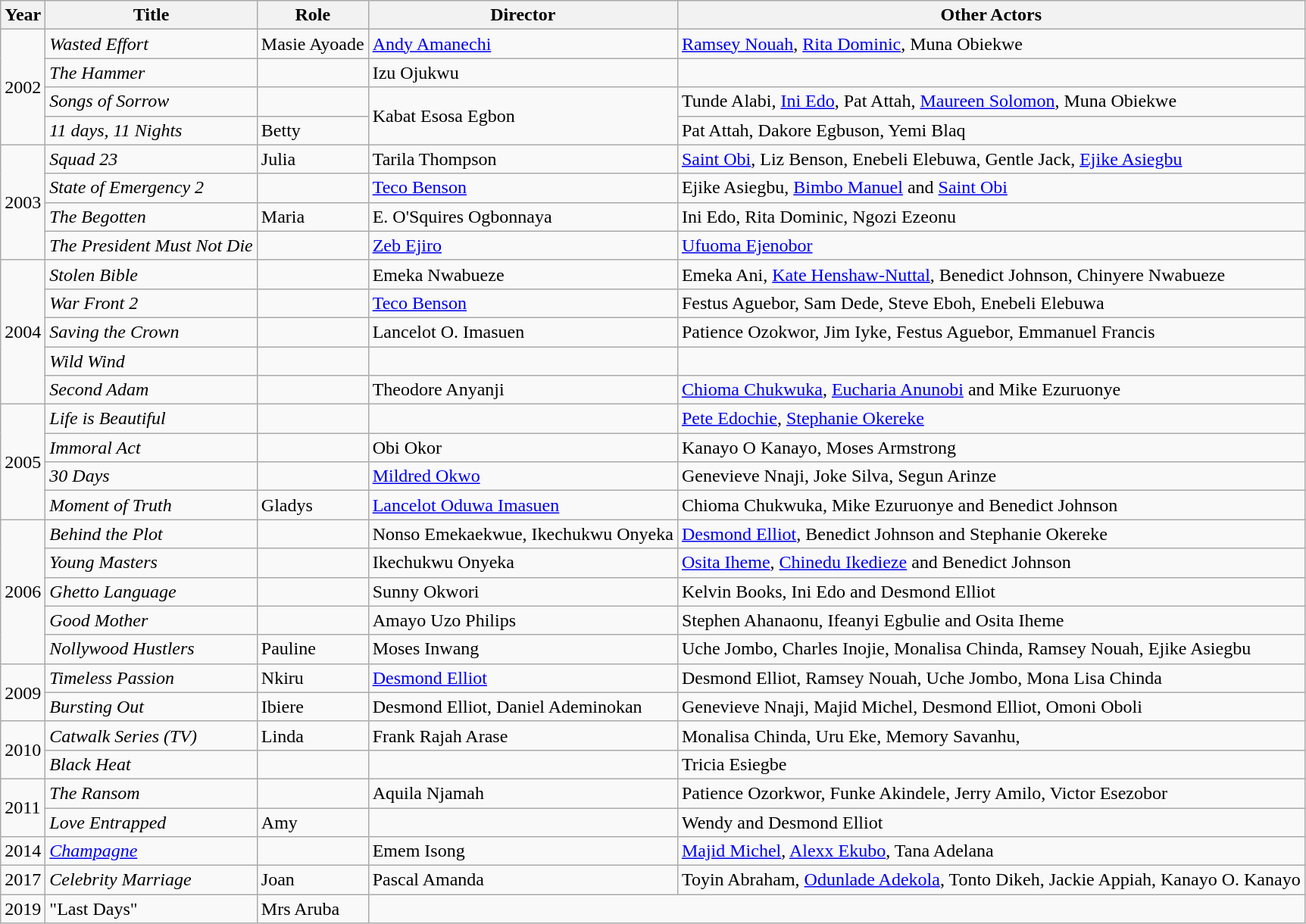<table class="wikitable">
<tr>
<th>Year</th>
<th>Title</th>
<th>Role</th>
<th>Director</th>
<th>Other Actors</th>
</tr>
<tr>
<td rowspan="4">2002</td>
<td><em>Wasted Effort</em></td>
<td>Masie Ayoade</td>
<td><a href='#'>Andy Amanechi</a></td>
<td><a href='#'>Ramsey Nouah</a>, <a href='#'>Rita Dominic</a>, Muna Obiekwe</td>
</tr>
<tr>
<td><em>The Hammer</em></td>
<td></td>
<td>Izu Ojukwu</td>
<td></td>
</tr>
<tr>
<td><em>Songs of Sorrow</em></td>
<td></td>
<td rowspan="2">Kabat Esosa Egbon</td>
<td>Tunde Alabi, <a href='#'>Ini Edo</a>, Pat Attah, <a href='#'>Maureen Solomon</a>, Muna Obiekwe</td>
</tr>
<tr>
<td><em>11 days, 11 Nights</em></td>
<td>Betty</td>
<td>Pat Attah, Dakore Egbuson, Yemi Blaq</td>
</tr>
<tr>
<td rowspan="4">2003</td>
<td><em>Squad 23</em></td>
<td>Julia</td>
<td>Tarila Thompson</td>
<td><a href='#'>Saint Obi</a>, Liz Benson, Enebeli Elebuwa, Gentle Jack, <a href='#'>Ejike Asiegbu</a></td>
</tr>
<tr>
<td><em>State of Emergency 2</em></td>
<td></td>
<td><a href='#'>Teco Benson</a></td>
<td>Ejike Asiegbu, <a href='#'>Bimbo Manuel</a> and <a href='#'>Saint Obi</a></td>
</tr>
<tr>
<td><em>The Begotten</em></td>
<td>Maria</td>
<td>E. O'Squires Ogbonnaya</td>
<td>Ini Edo, Rita Dominic, Ngozi Ezeonu</td>
</tr>
<tr>
<td><em>The President Must Not Die</em></td>
<td></td>
<td><a href='#'>Zeb Ejiro</a></td>
<td><a href='#'>Ufuoma Ejenobor</a></td>
</tr>
<tr>
<td rowspan="5">2004</td>
<td><em>Stolen Bible</em></td>
<td></td>
<td>Emeka Nwabueze</td>
<td>Emeka Ani, <a href='#'>Kate Henshaw-Nuttal</a>, Benedict Johnson, Chinyere Nwabueze</td>
</tr>
<tr>
<td><em>War Front 2</em></td>
<td></td>
<td><a href='#'>Teco Benson</a></td>
<td>Festus Aguebor, Sam Dede, Steve Eboh, Enebeli Elebuwa</td>
</tr>
<tr>
<td><em>Saving the Crown</em></td>
<td></td>
<td>Lancelot O. Imasuen</td>
<td>Patience Ozokwor, Jim Iyke, Festus Aguebor, Emmanuel Francis</td>
</tr>
<tr>
<td><em>Wild Wind</em></td>
<td></td>
<td></td>
<td></td>
</tr>
<tr>
<td><em>Second Adam</em></td>
<td></td>
<td>Theodore Anyanji</td>
<td><a href='#'>Chioma Chukwuka</a>, <a href='#'>Eucharia Anunobi</a> and Mike Ezuruonye</td>
</tr>
<tr>
<td rowspan="4">2005</td>
<td><em>Life is Beautiful</em></td>
<td></td>
<td></td>
<td><a href='#'>Pete Edochie</a>, <a href='#'>Stephanie Okereke</a></td>
</tr>
<tr>
<td><em>Immoral Act</em></td>
<td></td>
<td>Obi Okor</td>
<td>Kanayo O Kanayo, Moses Armstrong</td>
</tr>
<tr>
<td><em>30 Days</em></td>
<td></td>
<td><a href='#'>Mildred Okwo</a></td>
<td>Genevieve Nnaji, Joke Silva, Segun Arinze</td>
</tr>
<tr>
<td><em>Moment of Truth</em></td>
<td>Gladys</td>
<td><a href='#'>Lancelot Oduwa Imasuen</a></td>
<td>Chioma Chukwuka, Mike Ezuruonye and Benedict Johnson</td>
</tr>
<tr>
<td rowspan="5">2006</td>
<td><em>Behind the Plot</em></td>
<td></td>
<td>Nonso Emekaekwue, Ikechukwu Onyeka</td>
<td><a href='#'>Desmond Elliot</a>, Benedict Johnson and Stephanie Okereke</td>
</tr>
<tr>
<td><em>Young Masters</em></td>
<td></td>
<td>Ikechukwu Onyeka</td>
<td><a href='#'>Osita Iheme</a>, <a href='#'>Chinedu Ikedieze</a> and Benedict Johnson</td>
</tr>
<tr>
<td><em>Ghetto Language</em></td>
<td></td>
<td>Sunny Okwori</td>
<td>Kelvin Books, Ini Edo and Desmond Elliot</td>
</tr>
<tr>
<td><em>Good Mother</em></td>
<td></td>
<td>Amayo Uzo Philips</td>
<td>Stephen Ahanaonu, Ifeanyi Egbulie and Osita Iheme</td>
</tr>
<tr>
<td><em>Nollywood Hustlers</em></td>
<td>Pauline</td>
<td>Moses Inwang</td>
<td>Uche Jombo, Charles Inojie, Monalisa Chinda, Ramsey Nouah, Ejike Asiegbu</td>
</tr>
<tr>
<td rowspan="2">2009</td>
<td><em>Timeless Passion</em></td>
<td>Nkiru</td>
<td><a href='#'>Desmond Elliot</a></td>
<td>Desmond Elliot, Ramsey Nouah, Uche Jombo, Mona Lisa Chinda</td>
</tr>
<tr>
<td><em>Bursting Out</em></td>
<td>Ibiere</td>
<td>Desmond Elliot, Daniel Ademinokan</td>
<td>Genevieve Nnaji, Majid Michel, Desmond Elliot, Omoni Oboli</td>
</tr>
<tr>
<td rowspan="2">2010</td>
<td><em>Catwalk Series (TV)</em></td>
<td>Linda</td>
<td>Frank Rajah Arase</td>
<td>Monalisa Chinda, Uru Eke, Memory Savanhu,</td>
</tr>
<tr>
<td><em>Black Heat</em></td>
<td></td>
<td></td>
<td>Tricia Esiegbe</td>
</tr>
<tr>
<td rowspan="2">2011</td>
<td><em>The Ransom</em></td>
<td></td>
<td>Aquila Njamah</td>
<td>Patience Ozorkwor, Funke Akindele, Jerry Amilo, Victor Esezobor</td>
</tr>
<tr>
<td><em>Love Entrapped</em></td>
<td>Amy</td>
<td></td>
<td>Wendy and Desmond Elliot</td>
</tr>
<tr>
<td>2014</td>
<td><em><a href='#'>Champagne</a></em></td>
<td></td>
<td>Emem Isong</td>
<td><a href='#'>Majid Michel</a>, <a href='#'>Alexx Ekubo</a>, Tana Adelana</td>
</tr>
<tr>
<td>2017</td>
<td><em>Celebrity Marriage</em></td>
<td>Joan</td>
<td>Pascal Amanda</td>
<td>Toyin Abraham, <a href='#'>Odunlade Adekola</a>, Tonto Dikeh, Jackie Appiah, Kanayo O. Kanayo</td>
</tr>
<tr>
<td>2019</td>
<td>"Last Days"</td>
<td>Mrs Aruba</td>
</tr>
</table>
